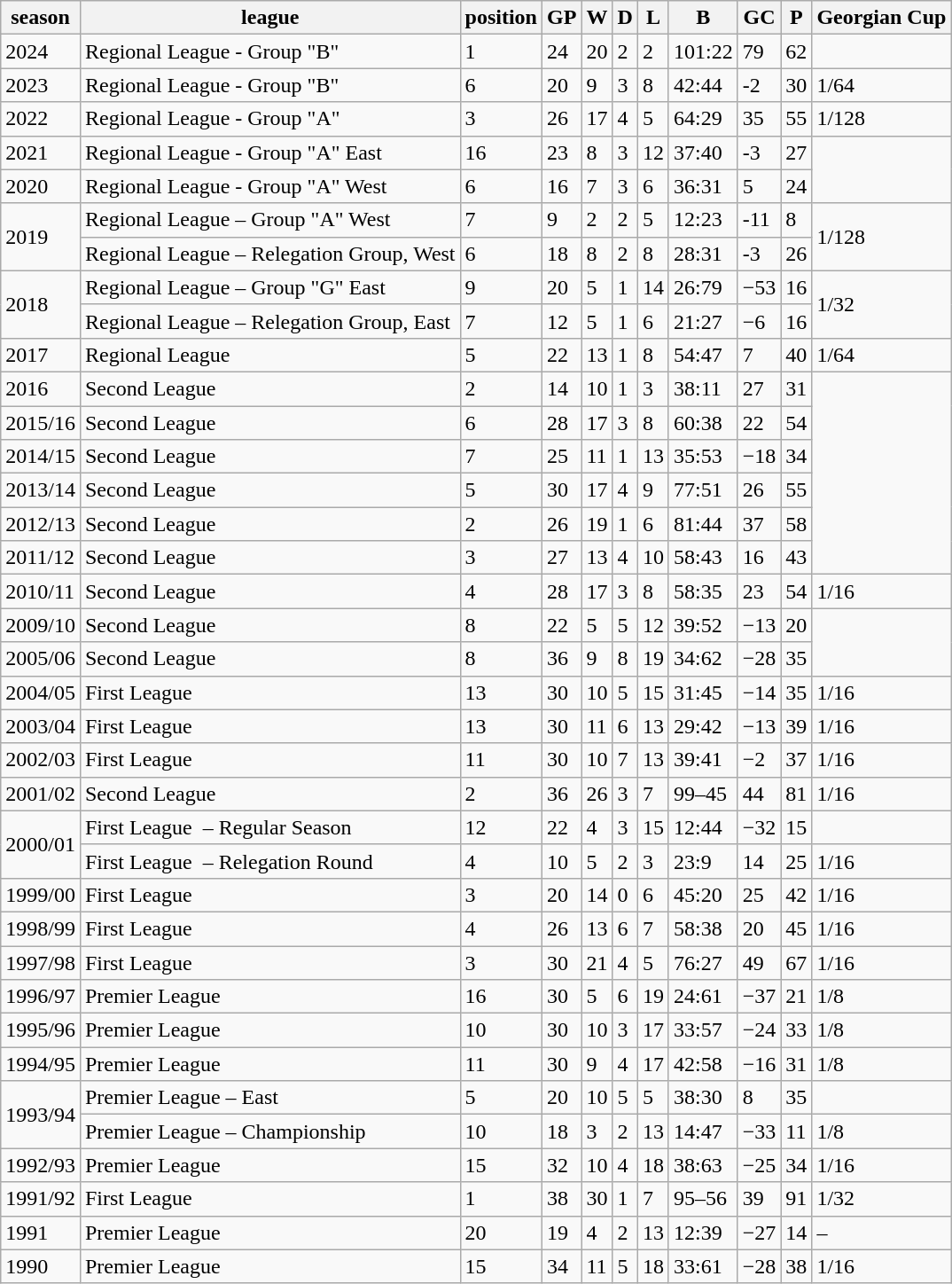<table class="wikitable">
<tr>
<th>season</th>
<th>league</th>
<th>position</th>
<th>GP</th>
<th>W</th>
<th>D</th>
<th>L</th>
<th>B</th>
<th>GC</th>
<th>P</th>
<th>Georgian Cup</th>
</tr>
<tr +>
<td>2024</td>
<td>Regional League - Group "B"</td>
<td>1</td>
<td>24</td>
<td>20</td>
<td>2</td>
<td>2</td>
<td>101:22</td>
<td>79</td>
<td>62</td>
<td></td>
</tr>
<tr>
<td>2023</td>
<td>Regional League - Group "B"</td>
<td>6</td>
<td>20</td>
<td>9</td>
<td>3</td>
<td>8</td>
<td>42:44</td>
<td>-2</td>
<td>30</td>
<td>1/64</td>
</tr>
<tr>
<td>2022</td>
<td>Regional League - Group "A"</td>
<td>3</td>
<td>26</td>
<td>17</td>
<td>4</td>
<td>5</td>
<td>64:29</td>
<td>35</td>
<td>55</td>
<td>1/128</td>
</tr>
<tr>
<td>2021</td>
<td>Regional League - Group "A" East</td>
<td>16</td>
<td>23</td>
<td>8</td>
<td>3</td>
<td>12</td>
<td>37:40</td>
<td>-3</td>
<td>27</td>
</tr>
<tr>
<td>2020</td>
<td>Regional League - Group "A" West</td>
<td>6</td>
<td>16</td>
<td>7</td>
<td>3</td>
<td>6</td>
<td>36:31</td>
<td>5</td>
<td>24</td>
</tr>
<tr>
<td rowspan="2">2019</td>
<td>Regional League – Group "A" West</td>
<td>7</td>
<td>9</td>
<td>2</td>
<td>2</td>
<td>5</td>
<td>12:23</td>
<td>-11</td>
<td>8</td>
<td rowspan="2">1/128</td>
</tr>
<tr>
<td>Regional League – Relegation Group, West</td>
<td>6</td>
<td>18</td>
<td>8</td>
<td>2</td>
<td>8</td>
<td>28:31</td>
<td>-3</td>
<td>26</td>
</tr>
<tr>
<td rowspan="2">2018</td>
<td>Regional League – Group "G" East</td>
<td>9</td>
<td>20</td>
<td>5</td>
<td>1</td>
<td>14</td>
<td>26:79</td>
<td>−53</td>
<td>16</td>
<td rowspan="2">1/32</td>
</tr>
<tr>
<td>Regional League – Relegation Group, East</td>
<td>7</td>
<td>12</td>
<td>5</td>
<td>1</td>
<td>6</td>
<td>21:27</td>
<td>−6</td>
<td>16</td>
</tr>
<tr>
<td>2017</td>
<td>Regional League</td>
<td>5</td>
<td>22</td>
<td>13</td>
<td>1</td>
<td>8</td>
<td>54:47</td>
<td>7</td>
<td>40</td>
<td>1/64</td>
</tr>
<tr>
<td>2016</td>
<td>Second League</td>
<td>2</td>
<td>14</td>
<td>10</td>
<td>1</td>
<td>3</td>
<td>38:11</td>
<td>27</td>
<td>31</td>
</tr>
<tr>
<td>2015/16</td>
<td>Second League</td>
<td>6</td>
<td>28</td>
<td>17</td>
<td>3</td>
<td>8</td>
<td>60:38</td>
<td>22</td>
<td>54</td>
</tr>
<tr>
<td>2014/15</td>
<td>Second League</td>
<td>7</td>
<td>25</td>
<td>11</td>
<td>1</td>
<td>13</td>
<td>35:53</td>
<td>−18</td>
<td>34</td>
</tr>
<tr>
<td>2013/14</td>
<td>Second League</td>
<td>5</td>
<td>30</td>
<td>17</td>
<td>4</td>
<td>9</td>
<td>77:51</td>
<td>26</td>
<td>55</td>
</tr>
<tr>
<td>2012/13</td>
<td>Second League</td>
<td>2</td>
<td>26</td>
<td>19</td>
<td>1</td>
<td>6</td>
<td>81:44</td>
<td>37</td>
<td>58</td>
</tr>
<tr>
<td>2011/12</td>
<td>Second League</td>
<td>3</td>
<td>27</td>
<td>13</td>
<td>4</td>
<td>10</td>
<td>58:43</td>
<td>16</td>
<td>43</td>
</tr>
<tr>
<td>2010/11</td>
<td>Second League</td>
<td>4</td>
<td>28</td>
<td>17</td>
<td>3</td>
<td>8</td>
<td>58:35</td>
<td>23</td>
<td>54</td>
<td>1/16</td>
</tr>
<tr>
<td>2009/10</td>
<td>Second League</td>
<td>8</td>
<td>22</td>
<td>5</td>
<td>5</td>
<td>12</td>
<td>39:52</td>
<td>−13</td>
<td>20</td>
</tr>
<tr>
<td>2005/06</td>
<td>Second League</td>
<td>8</td>
<td>36</td>
<td>9</td>
<td>8</td>
<td>19</td>
<td>34:62</td>
<td>−28</td>
<td>35</td>
</tr>
<tr>
<td>2004/05</td>
<td>First League</td>
<td>13</td>
<td>30</td>
<td>10</td>
<td>5</td>
<td>15</td>
<td>31:45</td>
<td>−14</td>
<td>35</td>
<td>1/16</td>
</tr>
<tr>
<td>2003/04</td>
<td>First League</td>
<td>13</td>
<td>30</td>
<td>11</td>
<td>6</td>
<td>13</td>
<td>29:42</td>
<td>−13</td>
<td>39</td>
<td>1/16</td>
</tr>
<tr>
<td>2002/03</td>
<td>First League</td>
<td>11</td>
<td>30</td>
<td>10</td>
<td>7</td>
<td>13</td>
<td>39:41</td>
<td>−2</td>
<td>37</td>
<td>1/16</td>
</tr>
<tr>
<td>2001/02</td>
<td>Second League</td>
<td>2</td>
<td>36</td>
<td>26</td>
<td>3</td>
<td>7</td>
<td>99–45</td>
<td>44</td>
<td>81</td>
<td>1/16</td>
</tr>
<tr>
<td rowspan="2">2000/01</td>
<td>First League  – Regular Season</td>
<td>12</td>
<td>22</td>
<td>4</td>
<td>3</td>
<td>15</td>
<td>12:44</td>
<td>−32</td>
<td>15</td>
<td></td>
</tr>
<tr>
<td>First League  – Relegation Round</td>
<td>4</td>
<td>10</td>
<td>5</td>
<td>2</td>
<td>3</td>
<td>23:9</td>
<td>14</td>
<td>25</td>
<td>1/16</td>
</tr>
<tr>
<td>1999/00</td>
<td>First League</td>
<td>3</td>
<td>20</td>
<td>14</td>
<td>0</td>
<td>6</td>
<td>45:20</td>
<td>25</td>
<td>42</td>
<td>1/16</td>
</tr>
<tr>
<td>1998/99</td>
<td>First League</td>
<td>4</td>
<td>26</td>
<td>13</td>
<td>6</td>
<td>7</td>
<td>58:38</td>
<td>20</td>
<td>45</td>
<td>1/16</td>
</tr>
<tr>
<td>1997/98</td>
<td>First League</td>
<td>3</td>
<td>30</td>
<td>21</td>
<td>4</td>
<td>5</td>
<td>76:27</td>
<td>49</td>
<td>67</td>
<td>1/16</td>
</tr>
<tr>
<td>1996/97</td>
<td>Premier League</td>
<td>16</td>
<td>30</td>
<td>5</td>
<td>6</td>
<td>19</td>
<td>24:61</td>
<td>−37</td>
<td>21</td>
<td>1/8</td>
</tr>
<tr>
<td>1995/96</td>
<td>Premier League</td>
<td>10</td>
<td>30</td>
<td>10</td>
<td>3</td>
<td>17</td>
<td>33:57</td>
<td>−24</td>
<td>33</td>
<td>1/8</td>
</tr>
<tr>
<td>1994/95</td>
<td>Premier League</td>
<td>11</td>
<td>30</td>
<td>9</td>
<td>4</td>
<td>17</td>
<td>42:58</td>
<td>−16</td>
<td>31</td>
<td>1/8</td>
</tr>
<tr>
<td rowspan="2">1993/94</td>
<td>Premier League – East</td>
<td>5</td>
<td>20</td>
<td>10</td>
<td>5</td>
<td>5</td>
<td>38:30</td>
<td>8</td>
<td>35</td>
</tr>
<tr>
<td>Premier League – Championship</td>
<td>10</td>
<td>18</td>
<td>3</td>
<td>2</td>
<td>13</td>
<td>14:47</td>
<td>−33</td>
<td>11</td>
<td>1/8</td>
</tr>
<tr>
<td>1992/93</td>
<td>Premier League</td>
<td>15</td>
<td>32</td>
<td>10</td>
<td>4</td>
<td>18</td>
<td>38:63</td>
<td>−25</td>
<td>34</td>
<td>1/16</td>
</tr>
<tr>
<td>1991/92</td>
<td>First League</td>
<td>1</td>
<td>38</td>
<td>30</td>
<td>1</td>
<td>7</td>
<td>95–56</td>
<td>39</td>
<td>91</td>
<td>1/32</td>
</tr>
<tr>
<td>1991</td>
<td>Premier League</td>
<td>20</td>
<td>19</td>
<td>4</td>
<td>2</td>
<td>13</td>
<td>12:39</td>
<td>−27</td>
<td>14</td>
<td>–</td>
</tr>
<tr>
<td>1990</td>
<td>Premier League</td>
<td>15</td>
<td>34</td>
<td>11</td>
<td>5</td>
<td>18</td>
<td>33:61</td>
<td>−28</td>
<td>38</td>
<td>1/16</td>
</tr>
</table>
